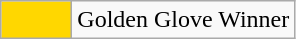<table class="wikitable plainrowheaders">
<tr>
<th scope="row" style="text-align:center; background:#FFD700" width="40"></th>
<td>Golden Glove Winner</td>
</tr>
</table>
